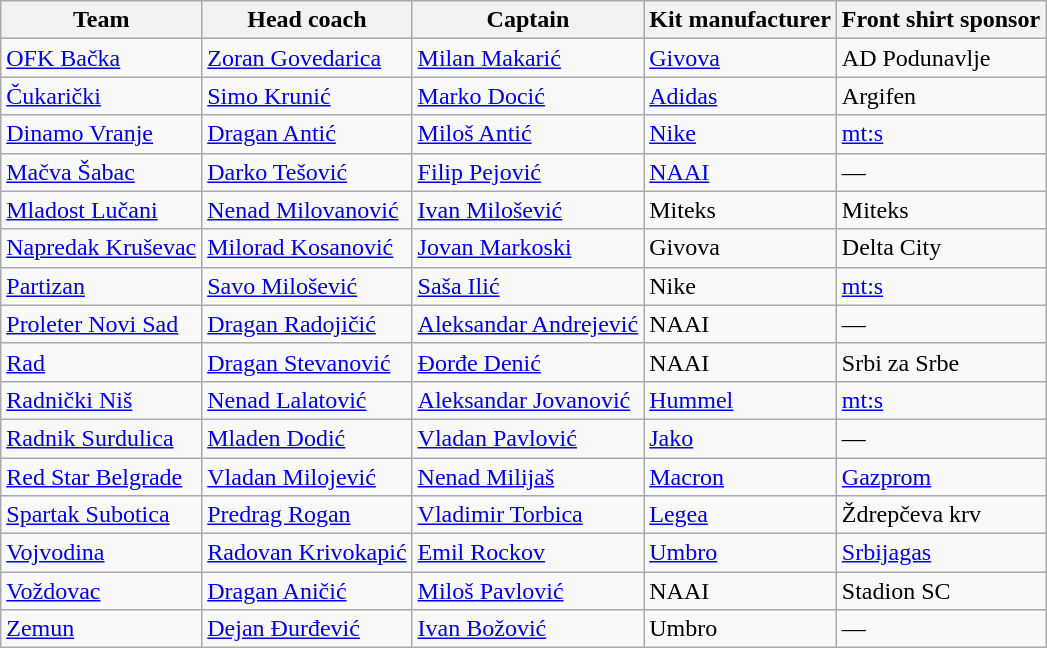<table class="wikitable sortable" style="text-align:left">
<tr>
<th>Team</th>
<th>Head coach</th>
<th>Captain</th>
<th>Kit manufacturer</th>
<th>Front shirt sponsor</th>
</tr>
<tr>
<td><a href='#'>OFK Bačka</a></td>
<td> <a href='#'>Zoran Govedarica</a></td>
<td> <a href='#'>Milan Makarić</a></td>
<td><a href='#'>Givova</a></td>
<td>AD Podunavlje</td>
</tr>
<tr>
<td><a href='#'>Čukarički</a></td>
<td> <a href='#'>Simo Krunić</a></td>
<td> <a href='#'>Marko Docić</a></td>
<td><a href='#'>Adidas</a></td>
<td>Argifen</td>
</tr>
<tr>
<td><a href='#'>Dinamo Vranje</a></td>
<td> <a href='#'>Dragan Antić</a></td>
<td> <a href='#'>Miloš Antić</a></td>
<td><a href='#'>Nike</a></td>
<td><a href='#'>mt:s</a></td>
</tr>
<tr>
<td><a href='#'>Mačva Šabac</a></td>
<td> <a href='#'>Darko Tešović</a></td>
<td> <a href='#'>Filip Pejović</a></td>
<td><a href='#'>NAAI</a></td>
<td>—</td>
</tr>
<tr>
<td><a href='#'>Mladost Lučani</a></td>
<td> <a href='#'>Nenad Milovanović</a></td>
<td> <a href='#'>Ivan Milošević</a></td>
<td>Miteks</td>
<td>Miteks</td>
</tr>
<tr>
<td><a href='#'>Napredak Kruševac</a></td>
<td> <a href='#'>Milorad Kosanović</a></td>
<td> <a href='#'>Jovan Markoski</a></td>
<td>Givova</td>
<td>Delta City</td>
</tr>
<tr>
<td><a href='#'>Partizan</a></td>
<td> <a href='#'>Savo Milošević</a></td>
<td> <a href='#'>Saša Ilić</a></td>
<td>Nike</td>
<td><a href='#'>mt:s</a></td>
</tr>
<tr>
<td><a href='#'>Proleter Novi Sad</a></td>
<td> <a href='#'>Dragan Radojičić</a></td>
<td> <a href='#'>Aleksandar Andrejević</a></td>
<td>NAAI</td>
<td>—</td>
</tr>
<tr>
<td><a href='#'>Rad</a></td>
<td> <a href='#'>Dragan Stevanović</a></td>
<td> <a href='#'>Đorđe Denić</a></td>
<td>NAAI</td>
<td>Srbi za Srbe</td>
</tr>
<tr>
<td><a href='#'>Radnički Niš</a></td>
<td> <a href='#'>Nenad Lalatović</a></td>
<td> <a href='#'>Aleksandar Jovanović</a></td>
<td><a href='#'>Hummel</a></td>
<td><a href='#'>mt:s</a></td>
</tr>
<tr>
<td><a href='#'>Radnik Surdulica</a></td>
<td> <a href='#'>Mladen Dodić</a></td>
<td> <a href='#'>Vladan Pavlović</a></td>
<td><a href='#'>Jako</a></td>
<td>—</td>
</tr>
<tr>
<td><a href='#'>Red Star Belgrade</a></td>
<td> <a href='#'>Vladan Milojević</a></td>
<td> <a href='#'>Nenad Milijaš</a></td>
<td><a href='#'>Macron</a></td>
<td><a href='#'>Gazprom</a></td>
</tr>
<tr>
<td><a href='#'>Spartak Subotica</a></td>
<td> <a href='#'>Predrag Rogan</a></td>
<td> <a href='#'>Vladimir Torbica</a></td>
<td><a href='#'>Legea</a></td>
<td>Ždrepčeva krv</td>
</tr>
<tr>
<td><a href='#'>Vojvodina</a></td>
<td> <a href='#'>Radovan Krivokapić</a></td>
<td> <a href='#'>Emil Rockov</a></td>
<td><a href='#'>Umbro</a></td>
<td><a href='#'>Srbijagas</a></td>
</tr>
<tr>
<td><a href='#'>Voždovac</a></td>
<td> <a href='#'>Dragan Aničić</a></td>
<td> <a href='#'>Miloš Pavlović</a></td>
<td>NAAI</td>
<td>Stadion SC</td>
</tr>
<tr>
<td><a href='#'>Zemun</a></td>
<td> <a href='#'>Dejan Đurđević</a></td>
<td> <a href='#'>Ivan Božović</a></td>
<td>Umbro</td>
<td>—</td>
</tr>
</table>
